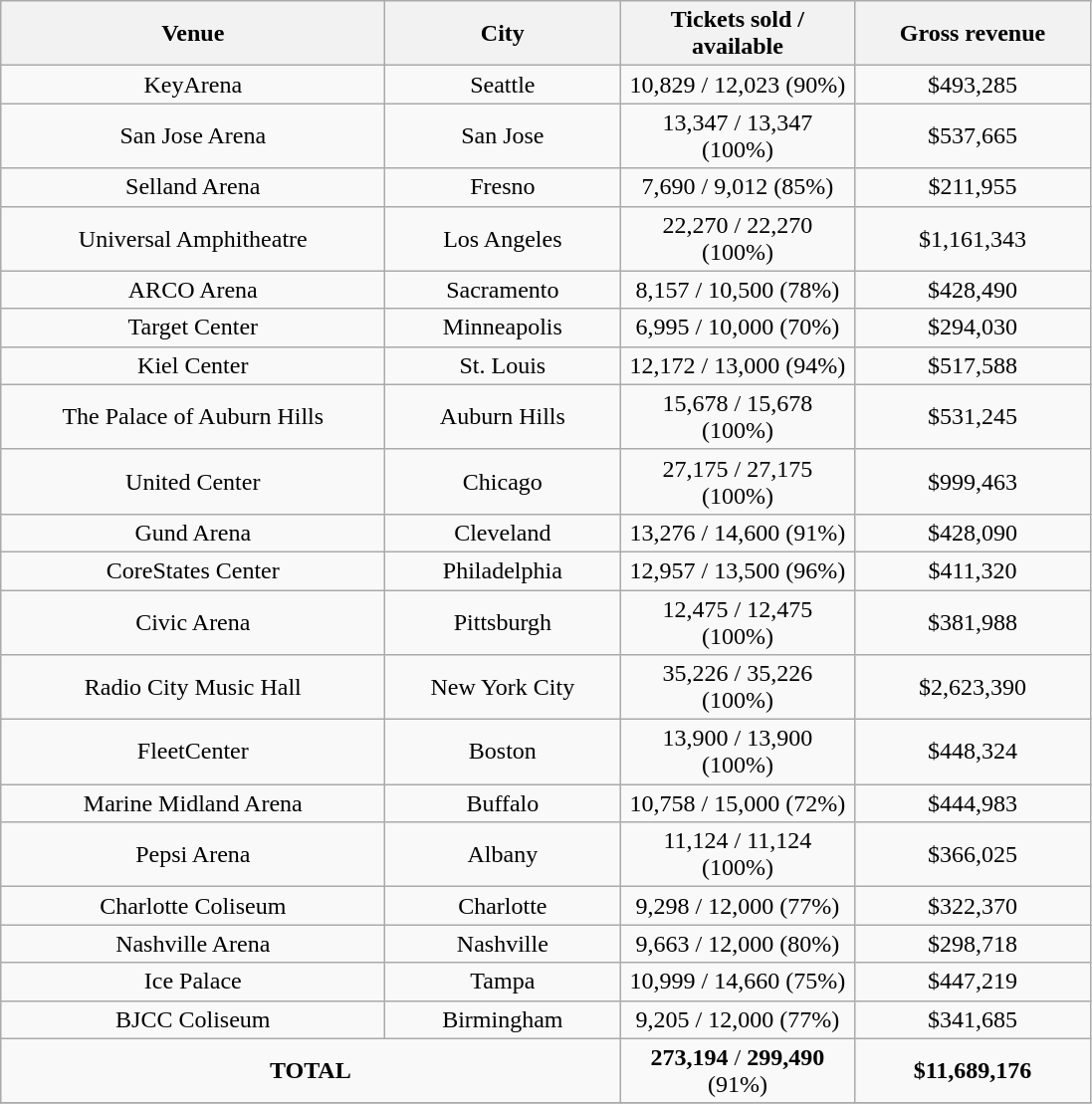<table class="wikitable" style="text-align:center">
<tr>
<th style="width:250px;">Venue</th>
<th style="width:150px;">City</th>
<th style="width:150px;">Tickets sold / available</th>
<th style="width:150px;">Gross revenue</th>
</tr>
<tr>
<td>KeyArena</td>
<td>Seattle</td>
<td>10,829 / 12,023 (90%)</td>
<td>$493,285</td>
</tr>
<tr>
<td>San Jose Arena</td>
<td>San Jose</td>
<td>13,347 / 13,347 (100%)</td>
<td>$537,665</td>
</tr>
<tr>
<td>Selland Arena</td>
<td>Fresno</td>
<td>7,690 / 9,012 (85%)</td>
<td>$211,955</td>
</tr>
<tr>
<td>Universal Amphitheatre</td>
<td>Los Angeles</td>
<td>22,270 / 22,270 (100%)</td>
<td>$1,161,343</td>
</tr>
<tr>
<td>ARCO Arena</td>
<td>Sacramento</td>
<td>8,157 / 10,500 (78%)</td>
<td>$428,490</td>
</tr>
<tr>
<td>Target Center</td>
<td>Minneapolis</td>
<td>6,995 / 10,000 (70%)</td>
<td>$294,030</td>
</tr>
<tr>
<td>Kiel Center</td>
<td>St. Louis</td>
<td>12,172 / 13,000 (94%)</td>
<td>$517,588</td>
</tr>
<tr>
<td>The Palace of Auburn Hills</td>
<td>Auburn Hills</td>
<td>15,678 / 15,678 (100%)</td>
<td>$531,245</td>
</tr>
<tr>
<td>United Center</td>
<td>Chicago</td>
<td>27,175 / 27,175 (100%)</td>
<td>$999,463</td>
</tr>
<tr>
<td>Gund Arena</td>
<td>Cleveland</td>
<td>13,276 / 14,600 (91%)</td>
<td>$428,090</td>
</tr>
<tr>
<td>CoreStates Center</td>
<td>Philadelphia</td>
<td>12,957 / 13,500 (96%)</td>
<td>$411,320</td>
</tr>
<tr>
<td>Civic Arena</td>
<td>Pittsburgh</td>
<td>12,475 / 12,475 (100%)</td>
<td>$381,988</td>
</tr>
<tr>
<td>Radio City Music Hall</td>
<td>New York City</td>
<td>35,226 / 35,226 (100%)</td>
<td>$2,623,390</td>
</tr>
<tr>
<td>FleetCenter</td>
<td>Boston</td>
<td>13,900 / 13,900 (100%)</td>
<td>$448,324</td>
</tr>
<tr>
<td>Marine Midland Arena</td>
<td>Buffalo</td>
<td>10,758 / 15,000 (72%)</td>
<td>$444,983</td>
</tr>
<tr>
<td>Pepsi Arena</td>
<td>Albany</td>
<td>11,124 / 11,124 (100%)</td>
<td>$366,025</td>
</tr>
<tr>
<td>Charlotte Coliseum</td>
<td>Charlotte</td>
<td>9,298 / 12,000 (77%)</td>
<td>$322,370</td>
</tr>
<tr>
<td>Nashville Arena</td>
<td>Nashville</td>
<td>9,663 / 12,000 (80%)</td>
<td>$298,718</td>
</tr>
<tr>
<td>Ice Palace</td>
<td>Tampa</td>
<td>10,999 / 14,660 (75%)</td>
<td>$447,219</td>
</tr>
<tr>
<td>BJCC Coliseum</td>
<td>Birmingham</td>
<td>9,205 / 12,000 (77%)</td>
<td>$341,685</td>
</tr>
<tr>
<td colspan="2"><strong>TOTAL</strong></td>
<td><strong>273,194</strong> / <strong>299,490</strong> (91%)</td>
<td><strong>$11,689,176</strong></td>
</tr>
<tr>
</tr>
</table>
